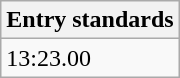<table class="wikitable" border="1" align="upright">
<tr>
<th>Entry standards</th>
</tr>
<tr>
<td>13:23.00</td>
</tr>
</table>
